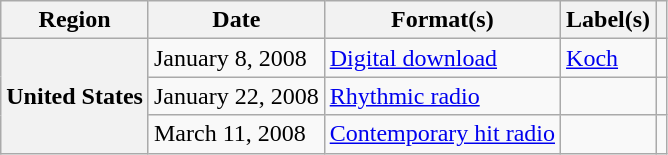<table class="wikitable plainrowheaders">
<tr>
<th scope="col">Region</th>
<th scope="col">Date</th>
<th scope="col">Format(s)</th>
<th scope="col">Label(s)</th>
<th scope="col"></th>
</tr>
<tr>
<th scope="row" rowspan="3">United States</th>
<td>January 8, 2008</td>
<td><a href='#'>Digital download</a></td>
<td><a href='#'>Koch</a></td>
<td></td>
</tr>
<tr>
<td>January 22, 2008</td>
<td><a href='#'>Rhythmic radio</a></td>
<td></td>
<td></td>
</tr>
<tr>
<td>March 11, 2008</td>
<td><a href='#'>Contemporary hit radio</a></td>
<td></td>
<td></td>
</tr>
</table>
